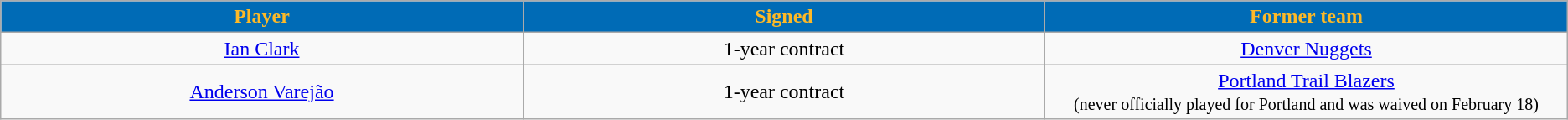<table class="wikitable sortable sortable" style="text-align: center">
<tr>
<th style="background:#006bb6; color:#fdb927" width="10%">Player</th>
<th style="background:#006bb6; color:#fdb927" width="10%">Signed</th>
<th style="background:#006bb6; color:#fdb927" width="10%">Former team</th>
</tr>
<tr style="text-align: center">
<td><a href='#'>Ian Clark</a></td>
<td>1-year contract</td>
<td><a href='#'>Denver Nuggets</a></td>
</tr>
<tr style="text-align: center">
<td><a href='#'>Anderson Varejão</a></td>
<td>1-year contract</td>
<td><a href='#'>Portland Trail Blazers</a><br><small>(never officially played for Portland and was waived on February 18)</small></td>
</tr>
</table>
